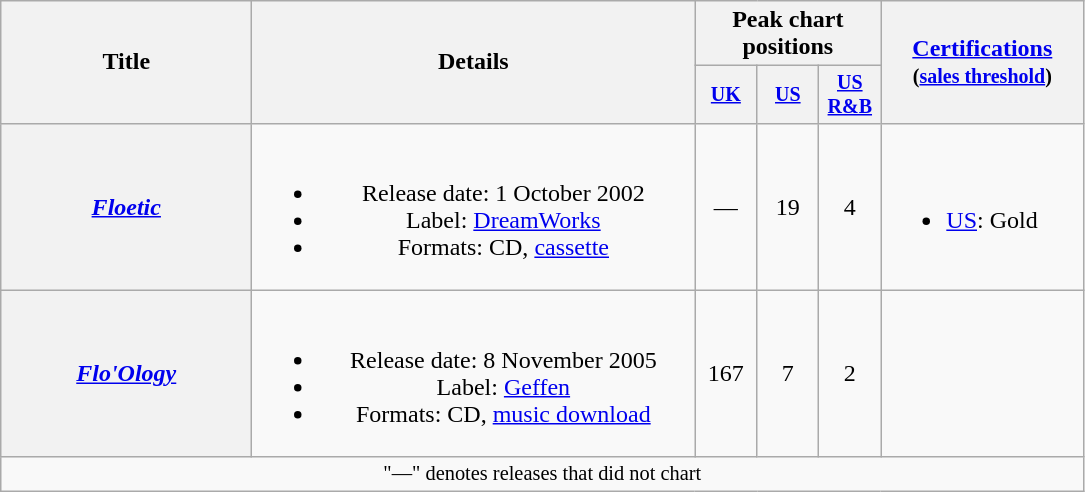<table class="wikitable plainrowheaders" style="text-align:center;">
<tr>
<th rowspan="2" style="width:10em;">Title</th>
<th rowspan="2" style="width:18em;">Details</th>
<th colspan="3">Peak chart positions</th>
<th rowspan="2" style="width:8em;"><a href='#'>Certifications</a><br><small>(<a href='#'>sales threshold</a>)</small></th>
</tr>
<tr style="font-size:smaller;">
<th width="35"><a href='#'>UK</a><br></th>
<th width="35"><a href='#'>US</a><br></th>
<th width="35"><a href='#'>US R&B</a><br></th>
</tr>
<tr>
<th scope="row"><em><a href='#'>Floetic</a></em></th>
<td><br><ul><li>Release date: 1 October 2002</li><li>Label: <a href='#'>DreamWorks</a></li><li>Formats: CD, <a href='#'>cassette</a></li></ul></td>
<td>—</td>
<td>19</td>
<td>4</td>
<td align="left"><br><ul><li><a href='#'>US</a>: Gold</li></ul></td>
</tr>
<tr>
<th scope="row"><em><a href='#'>Flo'Ology</a></em></th>
<td><br><ul><li>Release date: 8 November 2005</li><li>Label: <a href='#'>Geffen</a></li><li>Formats: CD, <a href='#'>music download</a></li></ul></td>
<td>167</td>
<td>7</td>
<td>2</td>
<td></td>
</tr>
<tr>
<td colspan="10" style="font-size:85%">"—" denotes releases that did not chart</td>
</tr>
</table>
